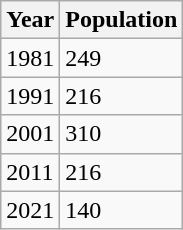<table class=wikitable>
<tr>
<th>Year</th>
<th>Population</th>
</tr>
<tr>
<td>1981</td>
<td>249</td>
</tr>
<tr>
<td>1991</td>
<td>216</td>
</tr>
<tr>
<td>2001</td>
<td>310</td>
</tr>
<tr>
<td>2011</td>
<td>216</td>
</tr>
<tr>
<td>2021</td>
<td>140</td>
</tr>
</table>
